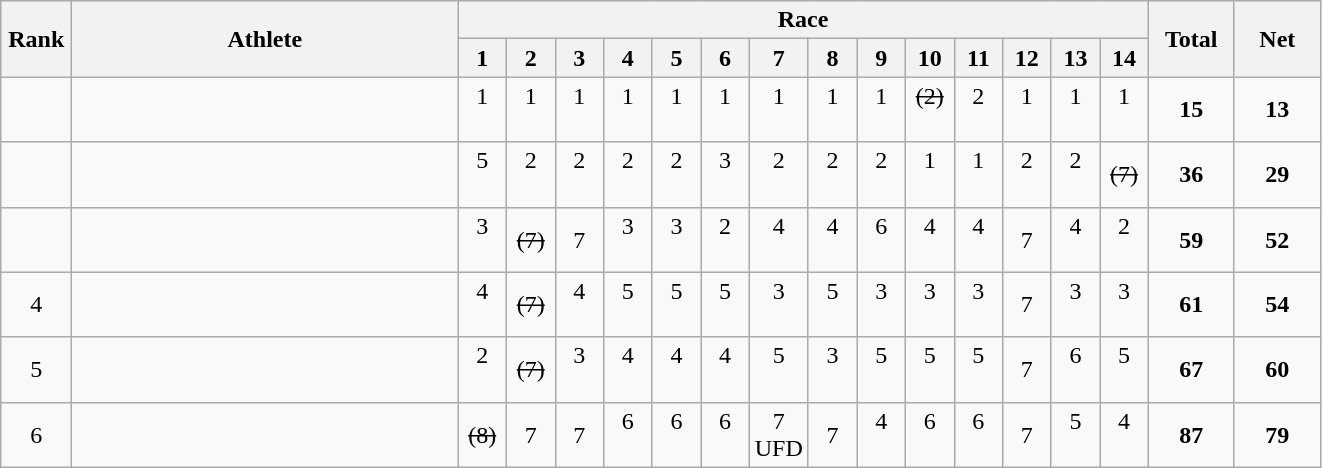<table | class="wikitable" style="text-align:center">
<tr>
<th rowspan="2" width=40>Rank</th>
<th rowspan="2" width=250>Athlete</th>
<th colspan="14">Race</th>
<th rowspan="2" width=50>Total</th>
<th rowspan="2" width=50>Net</th>
</tr>
<tr>
<th width=25>1</th>
<th width=25>2</th>
<th width=25>3</th>
<th width=25>4</th>
<th width=25>5</th>
<th width=25>6</th>
<th width=25>7</th>
<th width=25>8</th>
<th width=25>9</th>
<th width=25>10</th>
<th width=25>11</th>
<th width=25>12</th>
<th width=25>13</th>
<th width=25>14</th>
</tr>
<tr>
<td></td>
<td align=left></td>
<td>1<br> </td>
<td>1<br> </td>
<td>1<br> </td>
<td>1<br> </td>
<td>1<br> </td>
<td>1<br> </td>
<td>1<br> </td>
<td>1<br> </td>
<td>1<br> </td>
<td><s>(2)</s><br> </td>
<td>2<br> </td>
<td>1<br> </td>
<td>1<br> </td>
<td>1<br> </td>
<td><strong>15</strong></td>
<td><strong>13</strong></td>
</tr>
<tr>
<td></td>
<td align=left></td>
<td>5<br> </td>
<td>2<br> </td>
<td>2<br> </td>
<td>2<br> </td>
<td>2<br> </td>
<td>3<br> </td>
<td>2<br> </td>
<td>2<br> </td>
<td>2<br> </td>
<td>1<br> </td>
<td>1<br> </td>
<td>2<br> </td>
<td>2<br> </td>
<td><s>(7)</s><br></td>
<td><strong>36</strong></td>
<td><strong>29</strong></td>
</tr>
<tr>
<td></td>
<td align=left></td>
<td>3<br> </td>
<td><s>(7)</s><br></td>
<td>7<br></td>
<td>3<br> </td>
<td>3<br> </td>
<td>2<br> </td>
<td>4<br> </td>
<td>4<br> </td>
<td>6<br> </td>
<td>4<br> </td>
<td>4<br> </td>
<td>7<br></td>
<td>4<br> </td>
<td>2<br> </td>
<td><strong>59</strong></td>
<td><strong>52</strong></td>
</tr>
<tr>
<td>4</td>
<td align=left></td>
<td>4<br> </td>
<td><s>(7)</s><br></td>
<td>4<br> </td>
<td>5<br> </td>
<td>5<br> </td>
<td>5<br> </td>
<td>3<br> </td>
<td>5<br> </td>
<td>3<br> </td>
<td>3<br> </td>
<td>3<br> </td>
<td>7<br></td>
<td>3<br> </td>
<td>3<br> </td>
<td><strong>61</strong></td>
<td><strong>54</strong></td>
</tr>
<tr>
<td>5</td>
<td align=left></td>
<td>2<br> </td>
<td><s>(7)</s><br></td>
<td>3<br> </td>
<td>4<br> </td>
<td>4<br> </td>
<td>4<br> </td>
<td>5<br> </td>
<td>3<br> </td>
<td>5<br> </td>
<td>5<br> </td>
<td>5<br> </td>
<td>7<br></td>
<td>6<br> </td>
<td>5<br> </td>
<td><strong>67</strong></td>
<td><strong>60</strong></td>
</tr>
<tr>
<td>6</td>
<td align=left></td>
<td><s>(8)</s><br></td>
<td>7<br></td>
<td>7<br></td>
<td>6<br> </td>
<td>6<br> </td>
<td>6<br> </td>
<td>7<br>UFD</td>
<td>7<br></td>
<td>4<br> </td>
<td>6<br> </td>
<td>6<br> </td>
<td>7<br></td>
<td>5<br> </td>
<td>4<br> </td>
<td><strong>87</strong></td>
<td><strong>79</strong></td>
</tr>
</table>
